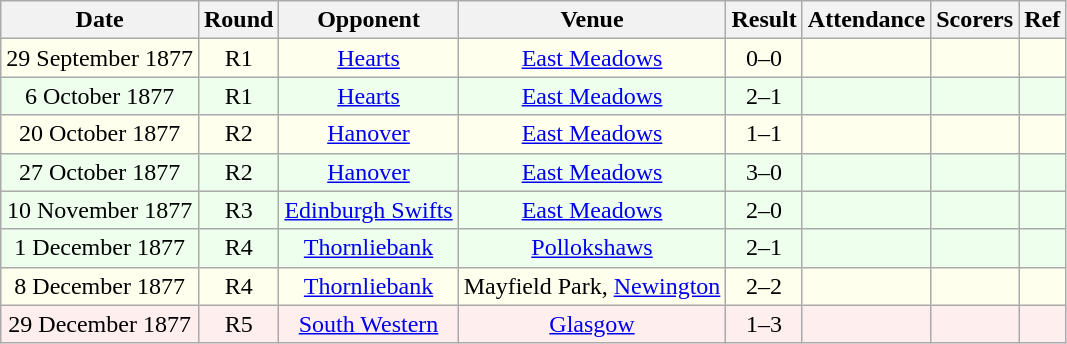<table class="wikitable unsortable" style="font-size:100%; text-align:center">
<tr>
<th>Date</th>
<th>Round</th>
<th>Opponent</th>
<th>Venue</th>
<th>Result</th>
<th>Attendance</th>
<th>Scorers</th>
<th>Ref</th>
</tr>
<tr bgcolor = "#FFFFEE">
<td>29 September 1877</td>
<td>R1</td>
<td><a href='#'>Hearts</a></td>
<td><a href='#'>East Meadows</a></td>
<td>0–0</td>
<td></td>
<td></td>
<td></td>
</tr>
<tr bgcolor = "#EEFFEE">
<td>6 October 1877</td>
<td>R1</td>
<td><a href='#'>Hearts</a></td>
<td><a href='#'>East Meadows</a></td>
<td>2–1</td>
<td></td>
<td></td>
<td></td>
</tr>
<tr bgcolor = "#FFFFEE">
<td>20 October 1877</td>
<td>R2</td>
<td><a href='#'>Hanover</a></td>
<td><a href='#'>East Meadows</a></td>
<td>1–1</td>
<td></td>
<td></td>
<td></td>
</tr>
<tr bgcolor = "#EEFFEE">
<td>27 October 1877</td>
<td>R2</td>
<td><a href='#'>Hanover</a></td>
<td><a href='#'>East Meadows</a></td>
<td>3–0</td>
<td></td>
<td></td>
<td></td>
</tr>
<tr bgcolor = "#EEFFEE">
<td>10 November 1877</td>
<td>R3</td>
<td><a href='#'>Edinburgh Swifts</a></td>
<td><a href='#'>East Meadows</a></td>
<td>2–0</td>
<td></td>
<td></td>
<td></td>
</tr>
<tr bgcolor = "#EEFFEE">
<td>1 December 1877</td>
<td>R4</td>
<td><a href='#'>Thornliebank</a></td>
<td><a href='#'>Pollokshaws</a></td>
<td>2–1</td>
<td></td>
<td></td>
<td></td>
</tr>
<tr bgcolor = "#FFFFEE">
<td>8 December 1877</td>
<td>R4</td>
<td><a href='#'>Thornliebank</a></td>
<td>Mayfield Park, <a href='#'>Newington</a></td>
<td>2–2</td>
<td></td>
<td></td>
<td></td>
</tr>
<tr bgcolor = "#FFEEEE">
<td>29 December 1877</td>
<td>R5</td>
<td><a href='#'>South Western</a></td>
<td><a href='#'>Glasgow</a></td>
<td>1–3</td>
<td></td>
<td></td>
<td></td>
</tr>
</table>
